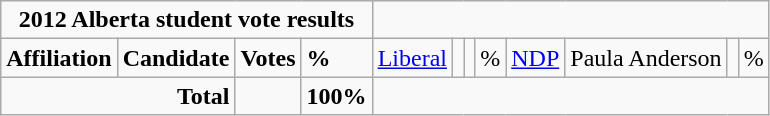<table class="wikitable">
<tr>
<td colspan="5" align=center><strong>2012 Alberta student vote results</strong></td>
</tr>
<tr>
<td colspan="2"><strong>Affiliation</strong></td>
<td><strong>Candidate</strong></td>
<td><strong>Votes</strong></td>
<td><strong>%</strong><br>

</td>
<td><a href='#'>Liberal</a></td>
<td></td>
<td></td>
<td>%<br></td>
<td><a href='#'>NDP</a></td>
<td>Paula Anderson</td>
<td></td>
<td>%</td>
</tr>
<tr>
<td colspan="3" align="right"><strong>Total</strong></td>
<td></td>
<td><strong>100%</strong></td>
</tr>
</table>
